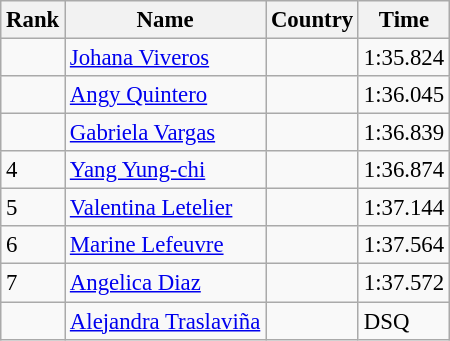<table class="wikitable" style="font-size:95%" style="text-align:center; width:35em;">
<tr>
<th>Rank</th>
<th>Name</th>
<th>Country</th>
<th>Time</th>
</tr>
<tr>
<td></td>
<td align=left><a href='#'>Johana Viveros</a></td>
<td align=left></td>
<td>1:35.824</td>
</tr>
<tr>
<td></td>
<td align=left><a href='#'>Angy Quintero</a></td>
<td align=left></td>
<td>1:36.045</td>
</tr>
<tr>
<td></td>
<td align=left><a href='#'>Gabriela Vargas</a></td>
<td align=left></td>
<td>1:36.839</td>
</tr>
<tr>
<td>4</td>
<td align=left><a href='#'>Yang Yung-chi</a></td>
<td align=left></td>
<td>1:36.874</td>
</tr>
<tr>
<td>5</td>
<td align=left><a href='#'>Valentina Letelier</a></td>
<td align=left></td>
<td>1:37.144</td>
</tr>
<tr>
<td>6</td>
<td align=left><a href='#'>Marine Lefeuvre</a></td>
<td align=left></td>
<td>1:37.564</td>
</tr>
<tr>
<td>7</td>
<td align=left><a href='#'>Angelica Diaz</a></td>
<td align=left></td>
<td>1:37.572</td>
</tr>
<tr>
<td></td>
<td align=left><a href='#'>Alejandra Traslaviña</a></td>
<td align=left></td>
<td>DSQ</td>
</tr>
</table>
